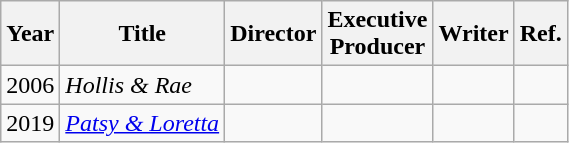<table class="wikitable">
<tr>
<th>Year</th>
<th>Title</th>
<th>Director</th>
<th>Executive<br>Producer</th>
<th>Writer</th>
<th>Ref.</th>
</tr>
<tr>
<td>2006</td>
<td><em>Hollis & Rae</em></td>
<td></td>
<td></td>
<td></td>
<td></td>
</tr>
<tr>
<td>2019</td>
<td><em><a href='#'>Patsy & Loretta</a></em></td>
<td></td>
<td></td>
<td></td>
<td></td>
</tr>
</table>
